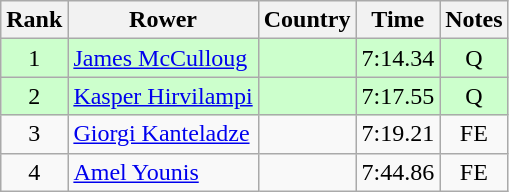<table class="wikitable" style="text-align:center">
<tr>
<th>Rank</th>
<th>Rower</th>
<th>Country</th>
<th>Time</th>
<th>Notes</th>
</tr>
<tr bgcolor=ccffcc>
<td>1</td>
<td align="left"><a href='#'>James McCulloug</a></td>
<td align="left"></td>
<td>7:14.34</td>
<td>Q</td>
</tr>
<tr bgcolor=ccffcc>
<td>2</td>
<td align="left"><a href='#'>Kasper Hirvilampi</a></td>
<td align="left"></td>
<td>7:17.55</td>
<td>Q</td>
</tr>
<tr>
<td>3</td>
<td align="left"><a href='#'>Giorgi Kanteladze</a></td>
<td align="left"></td>
<td>7:19.21</td>
<td>FE</td>
</tr>
<tr>
<td>4</td>
<td align="left"><a href='#'>Amel Younis</a></td>
<td align="left"></td>
<td>7:44.86</td>
<td>FE</td>
</tr>
</table>
